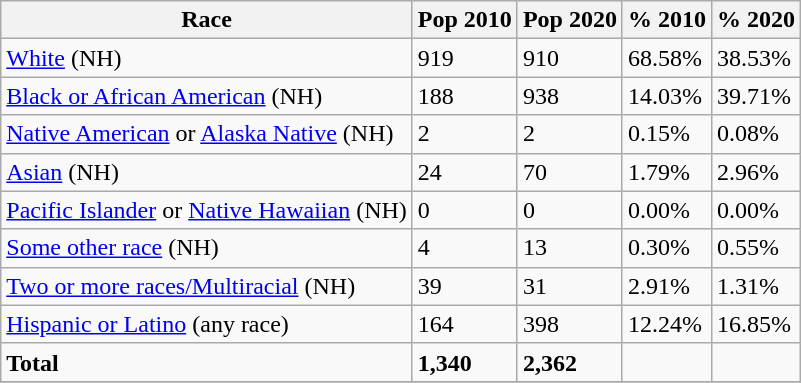<table class="wikitable">
<tr>
<th>Race</th>
<th>Pop 2010</th>
<th>Pop 2020</th>
<th>% 2010</th>
<th>% 2020</th>
</tr>
<tr>
<td><a href='#'>White</a> (NH)</td>
<td>919</td>
<td>910</td>
<td>68.58%</td>
<td>38.53%</td>
</tr>
<tr>
<td><a href='#'>Black or African American</a> (NH)</td>
<td>188</td>
<td>938</td>
<td>14.03%</td>
<td>39.71%</td>
</tr>
<tr>
<td><a href='#'>Native American</a> or <a href='#'>Alaska Native</a> (NH)</td>
<td>2</td>
<td>2</td>
<td>0.15%</td>
<td>0.08%</td>
</tr>
<tr>
<td><a href='#'>Asian</a> (NH)</td>
<td>24</td>
<td>70</td>
<td>1.79%</td>
<td>2.96%</td>
</tr>
<tr>
<td><a href='#'>Pacific Islander</a> or <a href='#'>Native Hawaiian</a> (NH)</td>
<td>0</td>
<td>0</td>
<td>0.00%</td>
<td>0.00%</td>
</tr>
<tr>
<td><a href='#'>Some other race</a> (NH)</td>
<td>4</td>
<td>13</td>
<td>0.30%</td>
<td>0.55%</td>
</tr>
<tr>
<td><a href='#'>Two or more races/Multiracial</a> (NH)</td>
<td>39</td>
<td>31</td>
<td>2.91%</td>
<td>1.31%</td>
</tr>
<tr>
<td><a href='#'>Hispanic or Latino</a> (any race)</td>
<td>164</td>
<td>398</td>
<td>12.24%</td>
<td>16.85%</td>
</tr>
<tr>
<td><strong>Total</strong></td>
<td><strong>1,340</strong></td>
<td><strong>2,362</strong></td>
<td></td>
<td></td>
</tr>
<tr>
</tr>
</table>
